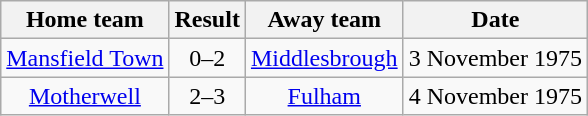<table class="wikitable" style="text-align: center">
<tr>
<th>Home team</th>
<th>Result</th>
<th>Away team</th>
<th>Date</th>
</tr>
<tr>
<td><a href='#'>Mansfield Town</a></td>
<td>0–2</td>
<td><a href='#'>Middlesbrough</a></td>
<td>3 November 1975</td>
</tr>
<tr>
<td><a href='#'>Motherwell</a></td>
<td>2–3</td>
<td><a href='#'>Fulham</a></td>
<td>4 November 1975</td>
</tr>
</table>
